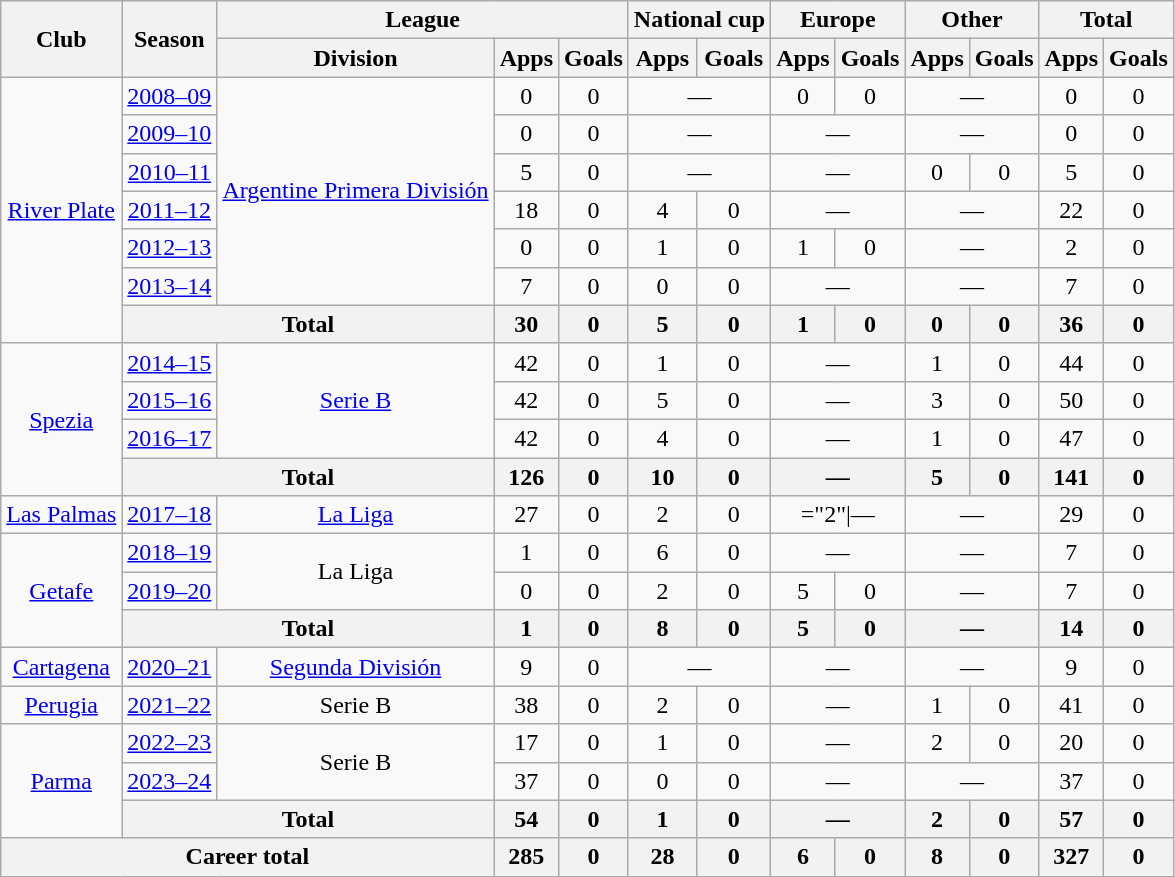<table class="wikitable" style="text-align: center">
<tr>
<th rowspan="2">Club</th>
<th rowspan="2">Season</th>
<th colspan="3">League</th>
<th colspan="2">National cup</th>
<th colspan="2">Europe</th>
<th colspan="2">Other</th>
<th colspan="2">Total</th>
</tr>
<tr>
<th>Division</th>
<th>Apps</th>
<th>Goals</th>
<th>Apps</th>
<th>Goals</th>
<th>Apps</th>
<th>Goals</th>
<th>Apps</th>
<th>Goals</th>
<th>Apps</th>
<th>Goals</th>
</tr>
<tr>
<td rowspan="7"><a href='#'>River Plate</a></td>
<td><a href='#'>2008–09</a></td>
<td rowspan="6"><a href='#'>Argentine Primera División</a></td>
<td>0</td>
<td>0</td>
<td colspan="2">—</td>
<td>0</td>
<td>0</td>
<td colspan="2">—</td>
<td>0</td>
<td>0</td>
</tr>
<tr>
<td><a href='#'>2009–10</a></td>
<td>0</td>
<td>0</td>
<td colspan="2">—</td>
<td colspan="2">—</td>
<td colspan="2">—</td>
<td>0</td>
<td>0</td>
</tr>
<tr>
<td><a href='#'>2010–11</a></td>
<td>5</td>
<td>0</td>
<td colspan="2">—</td>
<td colspan="2">—</td>
<td>0</td>
<td>0</td>
<td>5</td>
<td>0</td>
</tr>
<tr>
<td><a href='#'>2011–12</a></td>
<td>18</td>
<td>0</td>
<td>4</td>
<td>0</td>
<td colspan="2">—</td>
<td colspan="2">—</td>
<td>22</td>
<td>0</td>
</tr>
<tr>
<td><a href='#'>2012–13</a></td>
<td>0</td>
<td>0</td>
<td>1</td>
<td>0</td>
<td>1</td>
<td>0</td>
<td colspan="2">—</td>
<td>2</td>
<td>0</td>
</tr>
<tr>
<td><a href='#'>2013–14</a></td>
<td>7</td>
<td>0</td>
<td>0</td>
<td>0</td>
<td colspan="2">—</td>
<td colspan="2">—</td>
<td>7</td>
<td>0</td>
</tr>
<tr>
<th colspan="2">Total</th>
<th>30</th>
<th>0</th>
<th>5</th>
<th>0</th>
<th>1</th>
<th>0</th>
<th>0</th>
<th>0</th>
<th>36</th>
<th>0</th>
</tr>
<tr>
<td rowspan="4"><a href='#'>Spezia</a></td>
<td><a href='#'>2014–15</a></td>
<td rowspan="3"><a href='#'>Serie B</a></td>
<td>42</td>
<td>0</td>
<td>1</td>
<td>0</td>
<td colspan="2">—</td>
<td>1</td>
<td>0</td>
<td>44</td>
<td>0</td>
</tr>
<tr>
<td><a href='#'>2015–16</a></td>
<td>42</td>
<td>0</td>
<td>5</td>
<td>0</td>
<td colspan="2">—</td>
<td>3</td>
<td>0</td>
<td>50</td>
<td>0</td>
</tr>
<tr>
<td><a href='#'>2016–17</a></td>
<td>42</td>
<td>0</td>
<td>4</td>
<td>0</td>
<td colspan="2">—</td>
<td>1</td>
<td>0</td>
<td>47</td>
<td>0</td>
</tr>
<tr>
<th colspan="2">Total</th>
<th>126</th>
<th>0</th>
<th>10</th>
<th>0</th>
<th colspan="2">—</th>
<th>5</th>
<th>0</th>
<th>141</th>
<th>0</th>
</tr>
<tr>
<td><a href='#'>Las Palmas</a></td>
<td><a href='#'>2017–18</a></td>
<td><a href='#'>La Liga</a></td>
<td>27</td>
<td>0</td>
<td>2</td>
<td>0</td>
<td colspan="2">="2"|—</td>
<td colspan="2">—</td>
<td>29</td>
<td>0</td>
</tr>
<tr>
<td rowspan="3"><a href='#'>Getafe</a></td>
<td><a href='#'>2018–19</a></td>
<td rowspan="2">La Liga</td>
<td>1</td>
<td>0</td>
<td>6</td>
<td>0</td>
<td colspan="2">—</td>
<td colspan="2">—</td>
<td>7</td>
<td>0</td>
</tr>
<tr>
<td><a href='#'>2019–20</a></td>
<td>0</td>
<td>0</td>
<td>2</td>
<td>0</td>
<td>5</td>
<td>0</td>
<td colspan="2">—</td>
<td>7</td>
<td>0</td>
</tr>
<tr>
<th colspan="2">Total</th>
<th>1</th>
<th>0</th>
<th>8</th>
<th>0</th>
<th>5</th>
<th>0</th>
<th colspan="2">—</th>
<th>14</th>
<th>0</th>
</tr>
<tr>
<td><a href='#'>Cartagena</a></td>
<td><a href='#'>2020–21</a></td>
<td><a href='#'>Segunda División</a></td>
<td>9</td>
<td>0</td>
<td colspan="2">—</td>
<td colspan="2">—</td>
<td colspan="2">—</td>
<td>9</td>
<td>0</td>
</tr>
<tr>
<td><a href='#'>Perugia</a></td>
<td><a href='#'>2021–22</a></td>
<td>Serie B</td>
<td>38</td>
<td>0</td>
<td>2</td>
<td>0</td>
<td colspan="2">—</td>
<td>1</td>
<td>0</td>
<td>41</td>
<td>0</td>
</tr>
<tr>
<td rowspan="3"><a href='#'>Parma</a></td>
<td><a href='#'>2022–23</a></td>
<td rowspan="2">Serie B</td>
<td>17</td>
<td>0</td>
<td>1</td>
<td>0</td>
<td colspan="2">—</td>
<td>2</td>
<td>0</td>
<td>20</td>
<td>0</td>
</tr>
<tr>
<td><a href='#'>2023–24</a></td>
<td>37</td>
<td>0</td>
<td>0</td>
<td>0</td>
<td colspan="2">—</td>
<td colspan="2">—</td>
<td>37</td>
<td>0</td>
</tr>
<tr>
<th colspan="2">Total</th>
<th>54</th>
<th>0</th>
<th>1</th>
<th>0</th>
<th colspan="2">—</th>
<th>2</th>
<th>0</th>
<th>57</th>
<th>0</th>
</tr>
<tr>
<th colspan="3">Career total</th>
<th>285</th>
<th>0</th>
<th>28</th>
<th>0</th>
<th>6</th>
<th>0</th>
<th>8</th>
<th>0</th>
<th>327</th>
<th>0</th>
</tr>
</table>
